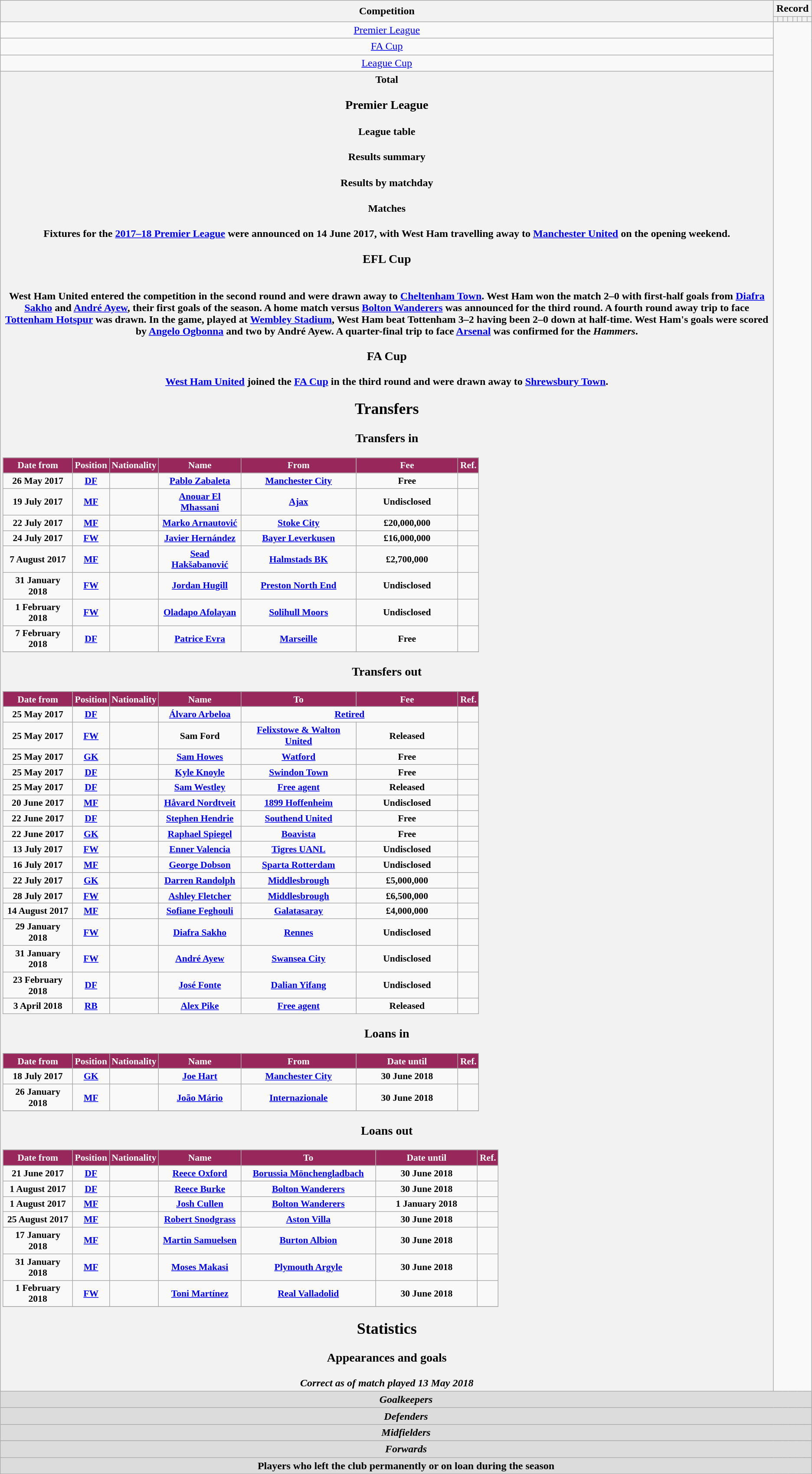<table class="wikitable" style="text-align: center">
<tr>
<th rowspan=2>Competition</th>
<th colspan=8>Record</th>
</tr>
<tr>
<th></th>
<th></th>
<th></th>
<th></th>
<th></th>
<th></th>
<th></th>
<th></th>
</tr>
<tr>
<td><a href='#'>Premier League</a><br></td>
</tr>
<tr>
<td><a href='#'>FA Cup</a><br></td>
</tr>
<tr>
<td><a href='#'>League Cup</a><br></td>
</tr>
<tr>
<th>Total<br>
<h3>Premier League</h3><h4>League table</h4><h4>Results summary</h4>
<h4>Results by matchday</h4><h4>Matches</h4>Fixtures for the <a href='#'>2017–18 Premier League</a> were announced on 14 June 2017, with West Ham travelling away to <a href='#'>Manchester United</a> on the opening weekend.<br>




































<h3>EFL Cup</h3><br>West Ham United entered the competition in the second round and were drawn away to <a href='#'>Cheltenham Town</a>. West Ham won the match 2–0 with first-half goals from <a href='#'>Diafra Sakho</a> and <a href='#'>André Ayew</a>, their first goals of the season. A home match versus <a href='#'>Bolton Wanderers</a> was announced for the third round. A fourth round away trip to face <a href='#'>Tottenham Hotspur</a> was drawn. In the game, played at <a href='#'>Wembley Stadium</a>, West Ham beat Tottenham 3–2 having been 2–0 down at half-time. West Ham's goals were scored by <a href='#'>Angelo Ogbonna</a> and two by André Ayew. A quarter-final trip to face <a href='#'>Arsenal</a> was confirmed for the <em>Hammers</em>.<br>


<h3>FA Cup</h3>
<a href='#'>West Ham United</a> joined the <a href='#'>FA Cup</a> in the third round and were drawn away to <a href='#'>Shrewsbury Town</a>.<br>

<h2>Transfers</h2><h3>Transfers in</h3><table class="wikitable" style="text-align:center; font-size:90%; ">
<tr>
<th style="background:#98285c; color:white; width:100px;">Date from</th>
<th style="background:#98285c; color:white; width:50px;">Position</th>
<th style="background:#98285c; color:white; width:50px;">Nationality</th>
<th style="background:#98285c; color:white; width:120px;">Name</th>
<th style="background:#98285c; color:white; width:170px;">From</th>
<th style="background:#98285c; color:white; width:150px;">Fee</th>
<th style="background:#98285c; color:white; width:25px;">Ref.</th>
</tr>
<tr>
<td>26 May 2017</td>
<td><a href='#'>DF</a></td>
<td></td>
<td><a href='#'>Pablo Zabaleta</a></td>
<td><a href='#'>Manchester City</a></td>
<td>Free</td>
<td></td>
</tr>
<tr>
<td>19 July 2017</td>
<td><a href='#'>MF</a></td>
<td></td>
<td><a href='#'>Anouar El Mhassani</a></td>
<td> <a href='#'>Ajax</a></td>
<td>Undisclosed</td>
<td></td>
</tr>
<tr>
<td>22 July 2017</td>
<td><a href='#'>MF</a></td>
<td></td>
<td><a href='#'>Marko Arnautović</a></td>
<td><a href='#'>Stoke City</a></td>
<td>£20,000,000</td>
<td></td>
</tr>
<tr>
<td>24 July 2017</td>
<td><a href='#'>FW</a></td>
<td></td>
<td><a href='#'>Javier Hernández</a></td>
<td> <a href='#'>Bayer Leverkusen</a></td>
<td>£16,000,000</td>
<td></td>
</tr>
<tr>
<td>7 August 2017</td>
<td><a href='#'>MF</a></td>
<td></td>
<td><a href='#'>Sead Hakšabanović</a></td>
<td> <a href='#'>Halmstads BK</a></td>
<td>£2,700,000</td>
<td></td>
</tr>
<tr>
<td>31 January 2018</td>
<td><a href='#'>FW</a></td>
<td></td>
<td><a href='#'>Jordan Hugill</a></td>
<td><a href='#'>Preston North End</a></td>
<td>Undisclosed</td>
<td></td>
</tr>
<tr>
<td>1 February 2018</td>
<td><a href='#'>FW</a></td>
<td></td>
<td><a href='#'>Oladapo Afolayan</a></td>
<td><a href='#'>Solihull Moors</a></td>
<td>Undisclosed</td>
<td></td>
</tr>
<tr>
<td>7 February 2018</td>
<td><a href='#'>DF</a></td>
<td></td>
<td><a href='#'>Patrice Evra</a></td>
<td><a href='#'>Marseille</a></td>
<td>Free</td>
<td></td>
</tr>
<tr>
</tr>
</table>
<h3>Transfers out</h3><table class="wikitable" style="text-align:center; font-size:90%; ">
<tr>
<th style="background:#98285c; color:white; width:100px;">Date from</th>
<th style="background:#98285c; color:white; width:50px;">Position</th>
<th style="background:#98285c; color:white; width:50px;">Nationality</th>
<th style="background:#98285c; color:white; width:120px;">Name</th>
<th style="background:#98285c; color:white; width:170px;">To</th>
<th style="background:#98285c; color:white; width:150px;">Fee</th>
<th style="background:#98285c; color:white; width:25px;">Ref.</th>
</tr>
<tr>
<td>25 May 2017</td>
<td><a href='#'>DF</a></td>
<td></td>
<td><a href='#'>Álvaro Arbeloa</a></td>
<td colspan="2" align=center><a href='#'>Retired</a></td>
<td></td>
</tr>
<tr>
<td>25 May 2017</td>
<td><a href='#'>FW</a></td>
<td></td>
<td>Sam Ford</td>
<td><a href='#'>Felixstowe & Walton United</a></td>
<td>Released</td>
<td></td>
</tr>
<tr>
<td>25 May 2017</td>
<td><a href='#'>GK</a></td>
<td></td>
<td><a href='#'>Sam Howes</a></td>
<td><a href='#'>Watford</a></td>
<td>Free</td>
<td></td>
</tr>
<tr>
<td>25 May 2017</td>
<td><a href='#'>DF</a></td>
<td></td>
<td><a href='#'>Kyle Knoyle</a></td>
<td><a href='#'>Swindon Town</a></td>
<td>Free</td>
<td></td>
</tr>
<tr>
<td>25 May 2017</td>
<td><a href='#'>DF</a></td>
<td></td>
<td><a href='#'>Sam Westley</a></td>
<td><a href='#'>Free agent</a></td>
<td>Released</td>
<td></td>
</tr>
<tr>
<td>20 June 2017</td>
<td><a href='#'>MF</a></td>
<td></td>
<td><a href='#'>Håvard Nordtveit</a></td>
<td> <a href='#'>1899 Hoffenheim</a></td>
<td>Undisclosed</td>
<td></td>
</tr>
<tr>
<td>22 June 2017</td>
<td><a href='#'>DF</a></td>
<td></td>
<td><a href='#'>Stephen Hendrie</a></td>
<td><a href='#'>Southend United</a></td>
<td>Free</td>
<td></td>
</tr>
<tr>
<td>22 June 2017</td>
<td><a href='#'>GK</a></td>
<td></td>
<td><a href='#'>Raphael Spiegel</a></td>
<td> <a href='#'>Boavista</a></td>
<td>Free</td>
<td></td>
</tr>
<tr>
<td>13 July 2017</td>
<td><a href='#'>FW</a></td>
<td></td>
<td><a href='#'>Enner Valencia</a></td>
<td> <a href='#'>Tigres UANL</a></td>
<td>Undisclosed</td>
<td></td>
</tr>
<tr>
<td>16 July 2017</td>
<td><a href='#'>MF</a></td>
<td></td>
<td><a href='#'>George Dobson</a></td>
<td> <a href='#'>Sparta Rotterdam</a></td>
<td>Undisclosed</td>
<td></td>
</tr>
<tr>
<td>22 July 2017</td>
<td><a href='#'>GK</a></td>
<td></td>
<td><a href='#'>Darren Randolph</a></td>
<td><a href='#'>Middlesbrough</a></td>
<td>£5,000,000</td>
<td></td>
</tr>
<tr>
<td>28 July 2017</td>
<td><a href='#'>FW</a></td>
<td></td>
<td><a href='#'>Ashley Fletcher</a></td>
<td><a href='#'>Middlesbrough</a></td>
<td>£6,500,000</td>
<td></td>
</tr>
<tr>
<td>14 August 2017</td>
<td><a href='#'>MF</a></td>
<td></td>
<td><a href='#'>Sofiane Feghouli</a></td>
<td> <a href='#'>Galatasaray</a></td>
<td>£4,000,000</td>
<td></td>
</tr>
<tr>
<td>29 January 2018</td>
<td><a href='#'>FW</a></td>
<td></td>
<td><a href='#'>Diafra Sakho</a></td>
<td> <a href='#'>Rennes</a></td>
<td>Undisclosed</td>
<td></td>
</tr>
<tr>
<td>31 January 2018</td>
<td><a href='#'>FW</a></td>
<td></td>
<td><a href='#'>André Ayew</a></td>
<td> <a href='#'>Swansea City</a></td>
<td>Undisclosed</td>
<td></td>
</tr>
<tr>
<td>23 February 2018</td>
<td><a href='#'>DF</a></td>
<td></td>
<td><a href='#'>José Fonte</a></td>
<td> <a href='#'>Dalian Yifang</a></td>
<td>Undisclosed</td>
<td></td>
</tr>
<tr>
<td>3 April 2018</td>
<td><a href='#'>RB</a></td>
<td></td>
<td><a href='#'>Alex Pike</a></td>
<td><a href='#'>Free agent</a></td>
<td>Released</td>
<td></td>
</tr>
</table>
<h3>Loans in</h3><table class="wikitable" style="text-align:center; font-size:90%; ">
<tr>
<th style="background:#98285c; color:white; width:100px;">Date from</th>
<th style="background:#98285c; color:white; width:50px;">Position</th>
<th style="background:#98285c; color:white; width:50px;">Nationality</th>
<th style="background:#98285c; color:white; width:120px;">Name</th>
<th style="background:#98285c; color:white; width:170px;">From</th>
<th style="background:#98285c; color:white; width:150px;">Date until</th>
<th style="background:#98285c; color:white; width:25px;">Ref.</th>
</tr>
<tr>
</tr>
<tr>
<td>18 July 2017</td>
<td><a href='#'>GK</a></td>
<td></td>
<td><a href='#'>Joe Hart</a></td>
<td><a href='#'>Manchester City</a></td>
<td>30 June 2018</td>
<td></td>
</tr>
<tr>
<td>26 January 2018</td>
<td><a href='#'>MF</a></td>
<td></td>
<td><a href='#'>João Mário</a></td>
<td> <a href='#'>Internazionale</a></td>
<td>30 June 2018</td>
<td></td>
</tr>
<tr>
</tr>
</table>
<h3>Loans out</h3><table class="wikitable" style="text-align:center; font-size:90%; ">
<tr>
<th style="background:#98285c; color:white; width:100px;">Date from</th>
<th style="background:#98285c; color:white; width:50px;">Position</th>
<th style="background:#98285c; color:white; width:50px;">Nationality</th>
<th style="background:#98285c; color:white; width:120px;">Name</th>
<th style="background:#98285c; color:white; width:200px;">To</th>
<th style="background:#98285c; color:white; width:150px;">Date until</th>
<th style="background:#98285c; color:white; width:25px;">Ref.</th>
</tr>
<tr>
<td>21 June 2017</td>
<td><a href='#'>DF</a></td>
<td></td>
<td><a href='#'>Reece Oxford</a></td>
<td> <a href='#'>Borussia Mönchengladbach</a></td>
<td>30 June 2018</td>
<td></td>
</tr>
<tr>
<td>1 August 2017</td>
<td><a href='#'>DF</a></td>
<td></td>
<td><a href='#'>Reece Burke</a></td>
<td><a href='#'>Bolton Wanderers</a></td>
<td>30 June 2018</td>
<td></td>
</tr>
<tr>
<td>1 August 2017</td>
<td><a href='#'>MF</a></td>
<td></td>
<td><a href='#'>Josh Cullen</a></td>
<td><a href='#'>Bolton Wanderers</a></td>
<td>1 January 2018</td>
<td></td>
</tr>
<tr>
<td>25 August 2017</td>
<td><a href='#'>MF</a></td>
<td></td>
<td><a href='#'>Robert Snodgrass</a></td>
<td><a href='#'>Aston Villa</a></td>
<td>30 June 2018</td>
<td></td>
</tr>
<tr>
<td>17 January 2018</td>
<td><a href='#'>MF</a></td>
<td></td>
<td><a href='#'>Martin Samuelsen</a></td>
<td><a href='#'>Burton Albion</a></td>
<td>30 June 2018</td>
<td></td>
</tr>
<tr>
<td>31 January 2018</td>
<td><a href='#'>MF</a></td>
<td></td>
<td><a href='#'>Moses Makasi</a></td>
<td><a href='#'>Plymouth Argyle</a></td>
<td>30 June 2018</td>
<td></td>
</tr>
<tr>
<td>1 February 2018</td>
<td><a href='#'>FW</a></td>
<td></td>
<td><a href='#'>Toni Martínez</a></td>
<td> <a href='#'>Real Valladolid</a></td>
<td>30 June 2018</td>
<td></td>
</tr>
<tr>
</tr>
</table>
<h2>Statistics</h2><h3>Appearances and goals</h3><em>Correct as of match played 13 May 2018</em><br></th>
</tr>
<tr>
<th colspan=14 style=background:#dcdcdc; text-align:center><em>Goalkeepers</em><br>
</th>
</tr>
<tr>
<th colspan=14 style=background:#dcdcdc; text-align:center><em>Defenders</em><br>







</th>
</tr>
<tr>
<th colspan=14 style=background:#dcdcdc; text-align:center><em>Midfielders</em><br>









</th>
</tr>
<tr>
<th colspan=14 style=background:#dcdcdc; text-align:center><em>Forwards</em><br>


</th>
</tr>
<tr>
<th colspan=14 style=background:#dcdcdc; text-align:center>Players who left the club permanently or on loan during the season</th>
</tr>
<tr>
</tr>
<tr>
</tr>
</table>
